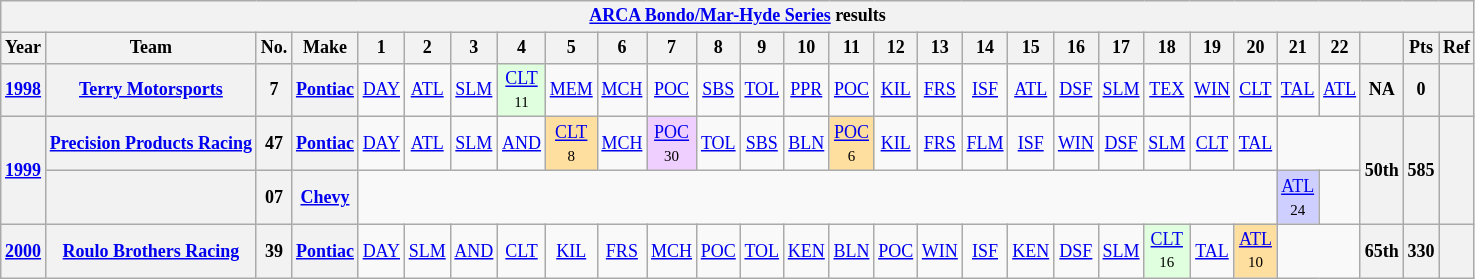<table class="wikitable" style="text-align:center; font-size:75%">
<tr>
<th colspan=45><a href='#'>ARCA Bondo/Mar-Hyde Series</a> results</th>
</tr>
<tr>
<th>Year</th>
<th>Team</th>
<th>No.</th>
<th>Make</th>
<th>1</th>
<th>2</th>
<th>3</th>
<th>4</th>
<th>5</th>
<th>6</th>
<th>7</th>
<th>8</th>
<th>9</th>
<th>10</th>
<th>11</th>
<th>12</th>
<th>13</th>
<th>14</th>
<th>15</th>
<th>16</th>
<th>17</th>
<th>18</th>
<th>19</th>
<th>20</th>
<th>21</th>
<th>22</th>
<th></th>
<th>Pts</th>
<th>Ref</th>
</tr>
<tr>
<th><a href='#'>1998</a></th>
<th><a href='#'>Terry Motorsports</a></th>
<th>7</th>
<th><a href='#'>Pontiac</a></th>
<td><a href='#'>DAY</a></td>
<td><a href='#'>ATL</a></td>
<td><a href='#'>SLM</a></td>
<td style="background:#DFFFDF;"><a href='#'>CLT</a><br><small>11</small></td>
<td><a href='#'>MEM</a></td>
<td><a href='#'>MCH</a></td>
<td><a href='#'>POC</a></td>
<td><a href='#'>SBS</a></td>
<td><a href='#'>TOL</a></td>
<td><a href='#'>PPR</a></td>
<td><a href='#'>POC</a></td>
<td><a href='#'>KIL</a></td>
<td><a href='#'>FRS</a></td>
<td><a href='#'>ISF</a></td>
<td><a href='#'>ATL</a></td>
<td><a href='#'>DSF</a></td>
<td><a href='#'>SLM</a></td>
<td><a href='#'>TEX</a></td>
<td><a href='#'>WIN</a></td>
<td><a href='#'>CLT</a></td>
<td><a href='#'>TAL</a></td>
<td><a href='#'>ATL</a></td>
<th>NA</th>
<th>0</th>
<th></th>
</tr>
<tr>
<th rowspan=2><a href='#'>1999</a></th>
<th><a href='#'>Precision Products Racing</a></th>
<th>47</th>
<th><a href='#'>Pontiac</a></th>
<td><a href='#'>DAY</a></td>
<td><a href='#'>ATL</a></td>
<td><a href='#'>SLM</a></td>
<td><a href='#'>AND</a></td>
<td style="background:#FFDF9F;"><a href='#'>CLT</a><br><small>8</small></td>
<td><a href='#'>MCH</a></td>
<td style="background:#EFCFFF;"><a href='#'>POC</a><br><small>30</small></td>
<td><a href='#'>TOL</a></td>
<td><a href='#'>SBS</a></td>
<td><a href='#'>BLN</a></td>
<td style="background:#FFDF9F;"><a href='#'>POC</a><br><small>6</small></td>
<td><a href='#'>KIL</a></td>
<td><a href='#'>FRS</a></td>
<td><a href='#'>FLM</a></td>
<td><a href='#'>ISF</a></td>
<td><a href='#'>WIN</a></td>
<td><a href='#'>DSF</a></td>
<td><a href='#'>SLM</a></td>
<td><a href='#'>CLT</a></td>
<td><a href='#'>TAL</a></td>
<td colspan=2></td>
<th rowspan=2>50th</th>
<th rowspan=2>585</th>
<th rowspan=2></th>
</tr>
<tr>
<th></th>
<th>07</th>
<th><a href='#'>Chevy</a></th>
<td colspan=20></td>
<td style="background:#CFCFFF;"><a href='#'>ATL</a><br><small>24</small></td>
<td></td>
</tr>
<tr>
<th><a href='#'>2000</a></th>
<th><a href='#'>Roulo Brothers Racing</a></th>
<th>39</th>
<th><a href='#'>Pontiac</a></th>
<td><a href='#'>DAY</a></td>
<td><a href='#'>SLM</a></td>
<td><a href='#'>AND</a></td>
<td><a href='#'>CLT</a></td>
<td><a href='#'>KIL</a></td>
<td><a href='#'>FRS</a></td>
<td><a href='#'>MCH</a></td>
<td><a href='#'>POC</a></td>
<td><a href='#'>TOL</a></td>
<td><a href='#'>KEN</a></td>
<td><a href='#'>BLN</a></td>
<td><a href='#'>POC</a></td>
<td><a href='#'>WIN</a></td>
<td><a href='#'>ISF</a></td>
<td><a href='#'>KEN</a></td>
<td><a href='#'>DSF</a></td>
<td><a href='#'>SLM</a></td>
<td style="background:#DFFFDF;"><a href='#'>CLT</a><br><small>16</small></td>
<td><a href='#'>TAL</a></td>
<td style="background:#FFDF9F;"><a href='#'>ATL</a><br><small>10</small></td>
<td colspan=2></td>
<th>65th</th>
<th>330</th>
<th></th>
</tr>
</table>
